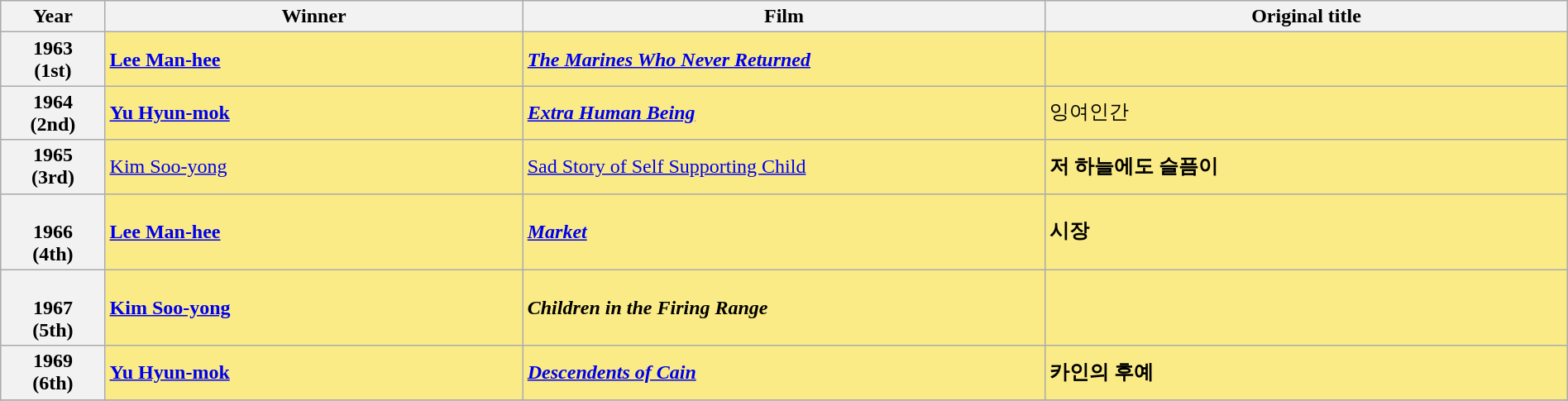<table class="wikitable" style="width:100%;" cellpadding="6">
<tr>
<th style="width:5%;">Year</th>
<th style="width:20%;">Winner</th>
<th style="width:25%;">Film</th>
<th style="width:25%;">Original title</th>
</tr>
<tr>
<th><div>1963<br>(1st)
</div></th>
<td style="background:#FAEB86;"><a href='#'><strong>Lee Man-hee</strong></a> <strong><em></em></strong></td>
<td style="background:#FAEB86;"><strong><em><a href='#'>The Marines Who Never Returned</a></em></strong></td>
<td style="background:#FAEB86;"></td>
</tr>
<tr>
<th>1964<br>(2nd)</th>
<td style="background:#FAEB86;"><strong><a href='#'>Yu Hyun-mok</a></strong> <strong><em></em></strong></td>
<td style="background:#FAEB86;"><strong><em><a href='#'>Extra Human Being</a><strong> <em></td>
<td style="background:#FAEB86;"></strong>잉여인간<strong></td>
</tr>
<tr>
<th>1965<br>(3rd)</th>
<td style="background:#FAEB86;"></strong><a href='#'>Kim Soo-yong</a><strong> </em></strong><strong><em></td>
<td style="background:#FAEB86;"></em></strong><a href='#'>Sad Story of Self Supporting Child</a></strong> </em></td>
<td style="background:#FAEB86;"><strong>저 하늘에도 슬픔이</strong></td>
</tr>
<tr>
<th><div><br>1966<br>(4th)
</div></th>
<td style="background:#FAEB86;"><a href='#'><strong>Lee Man-hee</strong></a> <strong><em></em></strong></td>
<td style="background:#FAEB86;"><em><a href='#'><strong>Market</strong></a> </em></td>
<td style="background:#FAEB86;"><strong>시장</strong></td>
</tr>
<tr>
<th><div><br>1967<br>(5th)
</div></th>
<td style="background:#FAEB86;"><strong><a href='#'>Kim Soo-yong</a></strong> <strong><em></em></strong></td>
<td style="background:#FAEB86;"><strong><em>Children in the Firing Range</em></strong></td>
<td style="background:#FAEB86;"></td>
</tr>
<tr>
<th>1969<br>(6th)</th>
<td style="background:#FAEB86;"><strong><a href='#'>Yu Hyun-mok</a></strong> <strong><em></em></strong></td>
<td style="background:#FAEB86;"><strong><em><a href='#'>Descendents of Cain</a></em></strong></td>
<td style="background:#FAEB86;"><strong>카인의 후예</strong></td>
</tr>
<tr>
</tr>
</table>
